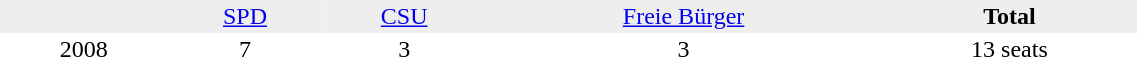<table border="0" cellpadding="2" cellspacing="0" width="60%">
<tr bgcolor="#eeeeee" align="center">
<td></td>
<td><a href='#'>SPD</a></td>
<td><a href='#'>CSU</a></td>
<td><a href='#'>Freie Bürger</a></td>
<td><strong>Total</strong></td>
</tr>
<tr align="center">
<td>2008</td>
<td>7</td>
<td>3</td>
<td>3</td>
<td>13 seats</td>
</tr>
</table>
